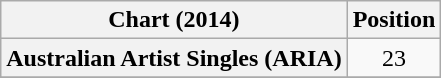<table class="wikitable plainrowheaders" style="text-align:center">
<tr>
<th scope="col">Chart (2014)</th>
<th scope="col">Position</th>
</tr>
<tr>
<th scope="row">Australian Artist Singles (ARIA)</th>
<td>23</td>
</tr>
<tr>
</tr>
</table>
